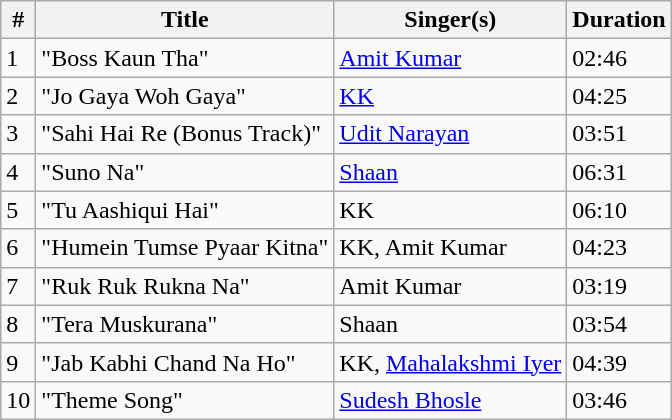<table class=wikitable>
<tr>
<th>#</th>
<th>Title</th>
<th>Singer(s)</th>
<th>Duration</th>
</tr>
<tr>
<td>1</td>
<td>"Boss Kaun Tha"</td>
<td><a href='#'>Amit Kumar</a></td>
<td>02:46</td>
</tr>
<tr>
<td>2</td>
<td>"Jo Gaya Woh Gaya"</td>
<td><a href='#'>KK</a></td>
<td>04:25</td>
</tr>
<tr>
<td>3</td>
<td>"Sahi Hai Re (Bonus Track)"</td>
<td><a href='#'>Udit Narayan</a></td>
<td>03:51</td>
</tr>
<tr>
<td>4</td>
<td>"Suno Na"</td>
<td><a href='#'>Shaan</a></td>
<td>06:31</td>
</tr>
<tr>
<td>5</td>
<td>"Tu Aashiqui Hai"</td>
<td>KK</td>
<td>06:10</td>
</tr>
<tr>
<td>6</td>
<td>"Humein Tumse Pyaar Kitna"</td>
<td>KK, Amit Kumar</td>
<td>04:23</td>
</tr>
<tr>
<td>7</td>
<td>"Ruk Ruk Rukna Na"</td>
<td>Amit Kumar</td>
<td>03:19</td>
</tr>
<tr>
<td>8</td>
<td>"Tera Muskurana"</td>
<td>Shaan</td>
<td>03:54</td>
</tr>
<tr>
<td>9</td>
<td>"Jab Kabhi Chand Na Ho"</td>
<td>KK, <a href='#'>Mahalakshmi Iyer</a></td>
<td>04:39</td>
</tr>
<tr>
<td>10</td>
<td>"Theme Song"</td>
<td><a href='#'>Sudesh Bhosle</a></td>
<td>03:46</td>
</tr>
</table>
